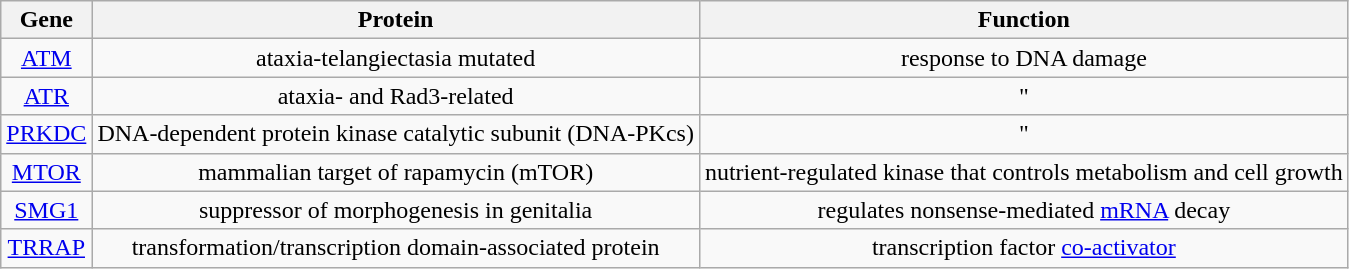<table class="wikitable" style="text-align: center;">
<tr>
<th>Gene</th>
<th>Protein</th>
<th>Function</th>
</tr>
<tr>
<td><a href='#'>ATM</a></td>
<td>ataxia-telangiectasia mutated</td>
<td>response to DNA damage</td>
</tr>
<tr>
<td><a href='#'>ATR</a></td>
<td>ataxia- and Rad3-related</td>
<td>"</td>
</tr>
<tr>
<td><a href='#'>PRKDC</a></td>
<td>DNA-dependent protein kinase catalytic subunit (DNA-PKcs)</td>
<td>"</td>
</tr>
<tr>
<td><a href='#'>MTOR</a></td>
<td>mammalian target of rapamycin (mTOR)</td>
<td>nutrient-regulated kinase that controls metabolism and cell growth</td>
</tr>
<tr>
<td><a href='#'>SMG1</a></td>
<td>suppressor of morphogenesis in genitalia</td>
<td>regulates nonsense-mediated <a href='#'>mRNA</a> decay</td>
</tr>
<tr>
<td><a href='#'>TRRAP</a></td>
<td>transformation/transcription domain-associated protein</td>
<td>transcription factor <a href='#'>co-activator</a></td>
</tr>
</table>
